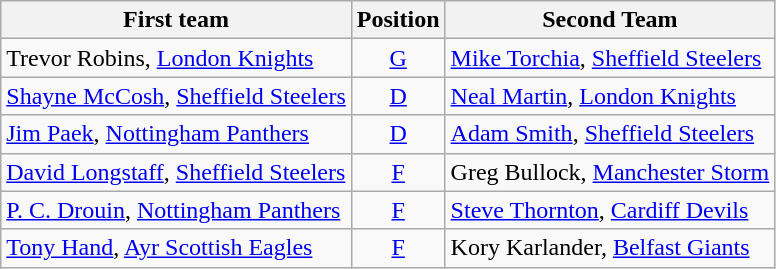<table class="wikitable">
<tr>
<th>First team</th>
<th>Position</th>
<th>Second Team</th>
</tr>
<tr>
<td>Trevor Robins, <a href='#'>London Knights</a></td>
<td align=center><a href='#'>G</a></td>
<td><a href='#'>Mike Torchia</a>, <a href='#'>Sheffield Steelers</a></td>
</tr>
<tr>
<td><a href='#'>Shayne McCosh</a>, <a href='#'>Sheffield Steelers</a></td>
<td align=center><a href='#'>D</a></td>
<td><a href='#'>Neal Martin</a>, <a href='#'>London Knights</a></td>
</tr>
<tr>
<td><a href='#'>Jim Paek</a>, <a href='#'>Nottingham Panthers</a></td>
<td align=center><a href='#'>D</a></td>
<td><a href='#'>Adam Smith</a>, <a href='#'>Sheffield Steelers</a></td>
</tr>
<tr>
<td><a href='#'>David Longstaff</a>, <a href='#'>Sheffield Steelers</a></td>
<td align=center><a href='#'>F</a></td>
<td>Greg Bullock, <a href='#'>Manchester Storm</a></td>
</tr>
<tr>
<td><a href='#'>P. C. Drouin</a>, <a href='#'>Nottingham Panthers</a></td>
<td align=center><a href='#'>F</a></td>
<td><a href='#'>Steve Thornton</a>, <a href='#'>Cardiff Devils</a></td>
</tr>
<tr>
<td><a href='#'>Tony Hand</a>, <a href='#'>Ayr Scottish Eagles</a></td>
<td align=center><a href='#'>F</a></td>
<td>Kory Karlander, <a href='#'>Belfast Giants</a></td>
</tr>
</table>
